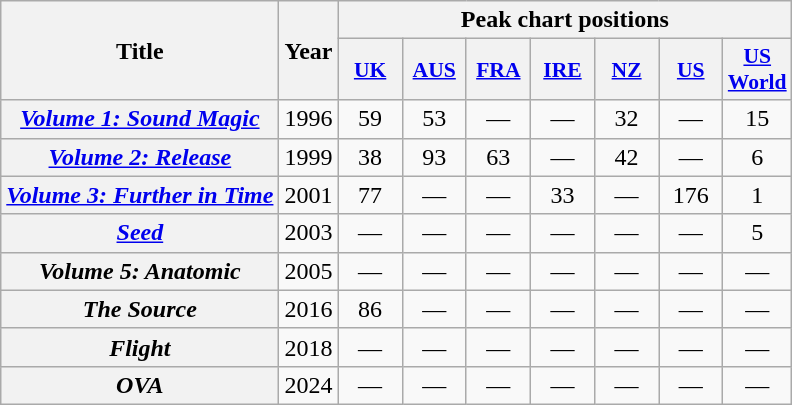<table class="wikitable plainrowheaders" style="text-align:center">
<tr>
<th scope="col" rowspan="2">Title</th>
<th scope="col" rowspan="2">Year</th>
<th scope="col" colspan="7">Peak chart positions</th>
</tr>
<tr>
<th scope="col" style="width:2.5em;font-size:90%;"><a href='#'>UK</a><br></th>
<th scope="col" style="width:2.5em;font-size:90%;"><a href='#'>AUS</a><br></th>
<th scope="col" style="width:2.5em;font-size:90%;"><a href='#'>FRA</a><br></th>
<th scope="col" style="width:2.5em;font-size:90%;"><a href='#'>IRE</a><br></th>
<th scope="col" style="width:2.5em;font-size:90%;"><a href='#'>NZ</a><br></th>
<th scope="col" style="width:2.5em;font-size:90%;"><a href='#'>US</a><br></th>
<th scope="col" style="width:2.5em;font-size:90%;"><a href='#'>US<br>World</a><br></th>
</tr>
<tr>
<th scope="row"><em><a href='#'>Volume 1: Sound Magic</a></em></th>
<td>1996</td>
<td>59</td>
<td>53</td>
<td>—</td>
<td>—</td>
<td>32</td>
<td>—</td>
<td>15</td>
</tr>
<tr>
<th scope="row"><em><a href='#'>Volume 2: Release</a></em></th>
<td>1999</td>
<td>38</td>
<td>93</td>
<td>63</td>
<td>—</td>
<td>42</td>
<td>—</td>
<td>6</td>
</tr>
<tr>
<th scope="row"><em><a href='#'>Volume 3: Further in Time</a></em></th>
<td>2001</td>
<td>77</td>
<td>—</td>
<td>—</td>
<td>33</td>
<td>—</td>
<td>176</td>
<td>1</td>
</tr>
<tr>
<th scope="row"><em><a href='#'>Seed</a></em></th>
<td>2003</td>
<td>—</td>
<td>—</td>
<td>—</td>
<td>—</td>
<td>—</td>
<td>—</td>
<td>5</td>
</tr>
<tr>
<th scope="row"><em>Volume 5: Anatomic</em></th>
<td>2005</td>
<td>—</td>
<td>—</td>
<td>—</td>
<td>—</td>
<td>—</td>
<td>—</td>
<td>—</td>
</tr>
<tr>
<th scope="row"><em>The Source</em></th>
<td>2016</td>
<td>86</td>
<td>—</td>
<td>—</td>
<td>—</td>
<td>—</td>
<td>—</td>
<td>—</td>
</tr>
<tr>
<th scope="row"><em>Flight</em></th>
<td>2018</td>
<td>—</td>
<td>—</td>
<td>—</td>
<td>—</td>
<td>—</td>
<td>—</td>
<td>—</td>
</tr>
<tr>
<th scope="row"><em>OVA</em></th>
<td>2024</td>
<td>—</td>
<td>—</td>
<td>—</td>
<td>—</td>
<td>—</td>
<td>—</td>
<td>—</td>
</tr>
</table>
